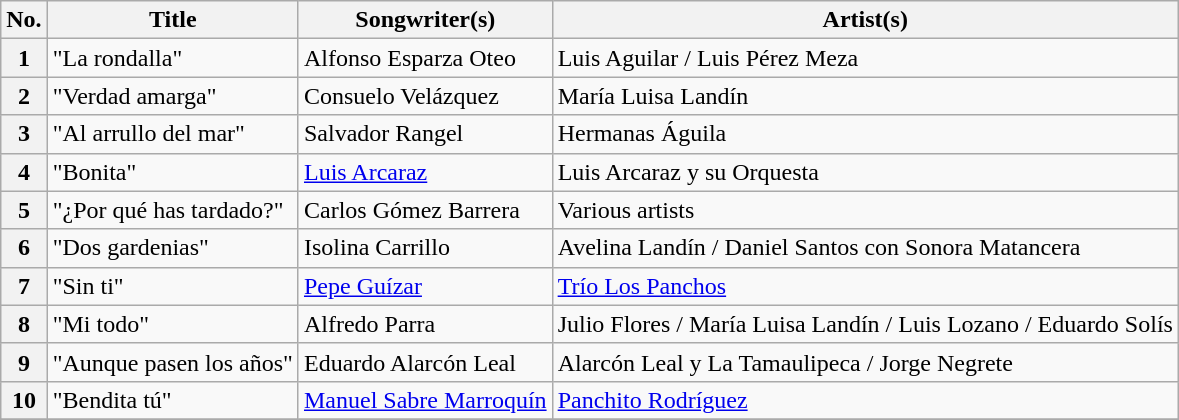<table class="wikitable sortable" style="text-align: left">
<tr>
<th scope="col">No.</th>
<th scope="col">Title</th>
<th scope="col">Songwriter(s)</th>
<th scope="col">Artist(s)</th>
</tr>
<tr>
<th scope="row">1</th>
<td>"La rondalla"</td>
<td>Alfonso Esparza Oteo</td>
<td>Luis Aguilar / Luis Pérez Meza</td>
</tr>
<tr>
<th scope="row">2</th>
<td>"Verdad amarga"</td>
<td>Consuelo Velázquez</td>
<td>María Luisa Landín</td>
</tr>
<tr>
<th scope="row">3</th>
<td>"Al arrullo del mar"</td>
<td>Salvador Rangel</td>
<td>Hermanas Águila</td>
</tr>
<tr>
<th scope="row">4</th>
<td>"Bonita"</td>
<td><a href='#'>Luis Arcaraz</a></td>
<td>Luis Arcaraz y su Orquesta</td>
</tr>
<tr>
<th scope="row">5</th>
<td>"¿Por qué has tardado?"</td>
<td>Carlos Gómez Barrera</td>
<td>Various artists</td>
</tr>
<tr>
<th scope="row">6</th>
<td>"Dos gardenias"</td>
<td>Isolina Carrillo</td>
<td>Avelina Landín / Daniel Santos con Sonora Matancera</td>
</tr>
<tr>
<th scope="row">7</th>
<td>"Sin ti"</td>
<td><a href='#'>Pepe Guízar</a></td>
<td><a href='#'>Trío Los Panchos</a></td>
</tr>
<tr>
<th scope="row">8</th>
<td>"Mi todo"</td>
<td>Alfredo Parra</td>
<td>Julio Flores / María Luisa Landín / Luis Lozano / Eduardo Solís</td>
</tr>
<tr>
<th scope="row">9</th>
<td>"Aunque pasen los años"</td>
<td>Eduardo Alarcón Leal</td>
<td>Alarcón Leal y La Tamaulipeca / Jorge Negrete</td>
</tr>
<tr>
<th scope="row">10</th>
<td>"Bendita tú"</td>
<td><a href='#'>Manuel Sabre Marroquín</a></td>
<td><a href='#'>Panchito Rodríguez</a></td>
</tr>
<tr>
</tr>
</table>
